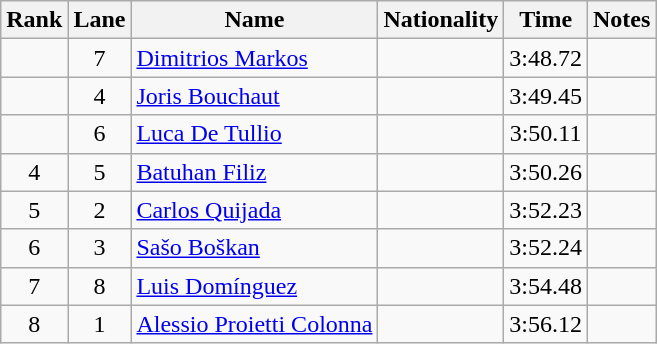<table class="wikitable sortable" style="text-align:center">
<tr>
<th>Rank</th>
<th>Lane</th>
<th>Name</th>
<th>Nationality</th>
<th>Time</th>
<th>Notes</th>
</tr>
<tr>
<td></td>
<td>7</td>
<td align=left><a href='#'>Dimitrios Markos</a></td>
<td align=left></td>
<td>3:48.72</td>
<td></td>
</tr>
<tr>
<td></td>
<td>4</td>
<td align=left><a href='#'>Joris Bouchaut</a></td>
<td align=left></td>
<td>3:49.45</td>
<td></td>
</tr>
<tr>
<td></td>
<td>6</td>
<td align=left><a href='#'>Luca De Tullio</a></td>
<td align=left></td>
<td>3:50.11</td>
<td></td>
</tr>
<tr>
<td>4</td>
<td>5</td>
<td align=left><a href='#'>Batuhan Filiz</a></td>
<td align=left></td>
<td>3:50.26</td>
<td></td>
</tr>
<tr>
<td>5</td>
<td>2</td>
<td align=left><a href='#'>Carlos Quijada</a></td>
<td align=left></td>
<td>3:52.23</td>
<td></td>
</tr>
<tr>
<td>6</td>
<td>3</td>
<td align=left><a href='#'>Sašo Boškan</a></td>
<td align=left></td>
<td>3:52.24</td>
<td></td>
</tr>
<tr>
<td>7</td>
<td>8</td>
<td align=left><a href='#'>Luis Domínguez</a></td>
<td align=left></td>
<td>3:54.48</td>
<td></td>
</tr>
<tr>
<td>8</td>
<td>1</td>
<td align=left><a href='#'>Alessio Proietti Colonna</a></td>
<td align=left></td>
<td>3:56.12</td>
<td></td>
</tr>
</table>
